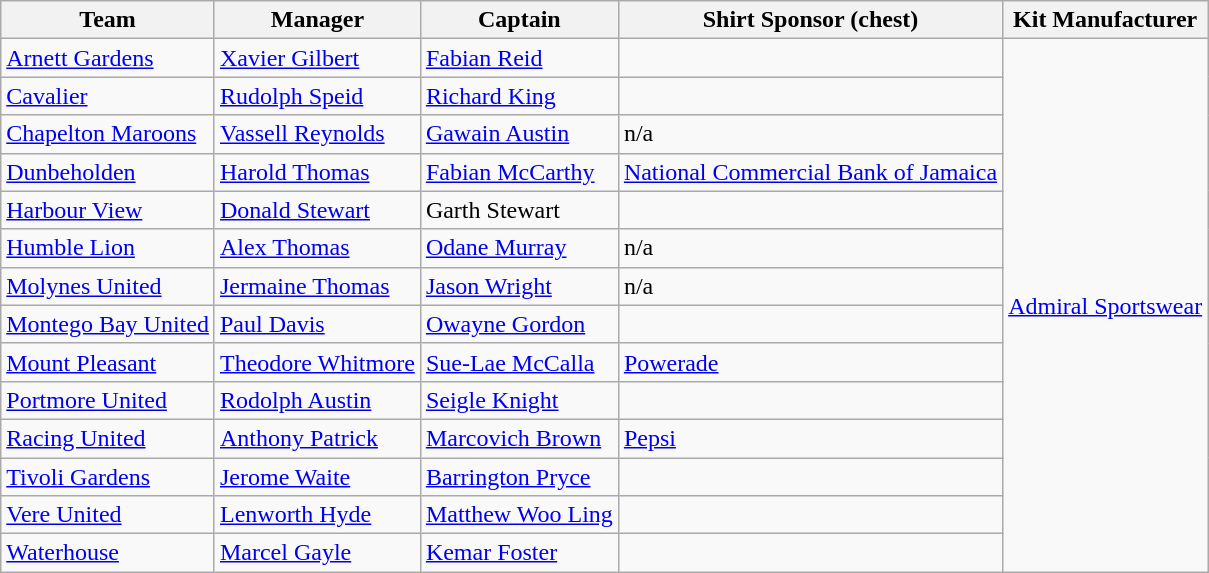<table class="wikitable sortable">
<tr>
<th>Team</th>
<th>Manager</th>
<th>Captain</th>
<th>Shirt Sponsor (chest)</th>
<th>Kit Manufacturer</th>
</tr>
<tr>
<td><a href='#'>Arnett Gardens</a></td>
<td><a href='#'>Xavier Gilbert</a></td>
<td><a href='#'>Fabian Reid</a></td>
<td><em></em></td>
<td rowspan="14" style="text-align:center;"><a href='#'>Admiral Sportswear</a></td>
</tr>
<tr>
<td><a href='#'>Cavalier</a></td>
<td><a href='#'>Rudolph Speid</a></td>
<td><a href='#'>Richard King</a></td>
<td></td>
</tr>
<tr>
<td><a href='#'>Chapelton Maroons</a></td>
<td><a href='#'>Vassell Reynolds</a></td>
<td><a href='#'>Gawain Austin</a></td>
<td>n/a</td>
</tr>
<tr>
<td><a href='#'>Dunbeholden</a></td>
<td><a href='#'>Harold Thomas</a></td>
<td><a href='#'>Fabian McCarthy</a></td>
<td><a href='#'>National Commercial Bank of Jamaica</a></td>
</tr>
<tr>
<td><a href='#'>Harbour View</a></td>
<td><a href='#'>Donald Stewart</a></td>
<td>Garth Stewart</td>
<td></td>
</tr>
<tr>
<td><a href='#'>Humble Lion</a></td>
<td><a href='#'>Alex Thomas</a></td>
<td><a href='#'>Odane Murray</a></td>
<td>n/a</td>
</tr>
<tr>
<td><a href='#'>Molynes United</a></td>
<td><a href='#'>Jermaine Thomas</a></td>
<td><a href='#'>Jason Wright</a></td>
<td>n/a</td>
</tr>
<tr>
<td><a href='#'>Montego Bay United</a></td>
<td><a href='#'>Paul Davis</a></td>
<td><a href='#'>Owayne Gordon</a></td>
<td></td>
</tr>
<tr>
<td><a href='#'>Mount Pleasant</a></td>
<td><a href='#'>Theodore Whitmore</a></td>
<td><a href='#'>Sue-Lae McCalla</a></td>
<td><a href='#'>Powerade</a></td>
</tr>
<tr>
<td><a href='#'>Portmore United</a></td>
<td><a href='#'>Rodolph Austin</a></td>
<td><a href='#'>Seigle Knight</a></td>
<td></td>
</tr>
<tr>
<td><a href='#'>Racing United</a></td>
<td><a href='#'>Anthony Patrick</a></td>
<td><a href='#'>Marcovich Brown</a></td>
<td><a href='#'>Pepsi</a></td>
</tr>
<tr>
<td><a href='#'>Tivoli Gardens</a></td>
<td><a href='#'>Jerome Waite</a></td>
<td><a href='#'>Barrington Pryce</a></td>
<td></td>
</tr>
<tr>
<td><a href='#'>Vere United</a></td>
<td><a href='#'>Lenworth Hyde</a></td>
<td><a href='#'>Matthew Woo Ling</a></td>
<td></td>
</tr>
<tr>
<td><a href='#'>Waterhouse</a></td>
<td><a href='#'>Marcel Gayle</a></td>
<td><a href='#'>Kemar Foster</a></td>
<td></td>
</tr>
</table>
